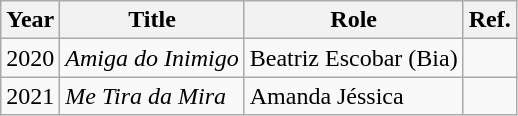<table class="wikitable sortable">
<tr>
<th>Year</th>
<th>Title</th>
<th>Role</th>
<th class="unsortable">Ref.</th>
</tr>
<tr>
<td>2020</td>
<td><em>Amiga do Inimigo</em></td>
<td>Beatriz Escobar (Bia)</td>
<td></td>
</tr>
<tr>
<td>2021</td>
<td><em>Me Tira da Mira</em></td>
<td>Amanda Jéssica</td>
<td></td>
</tr>
</table>
